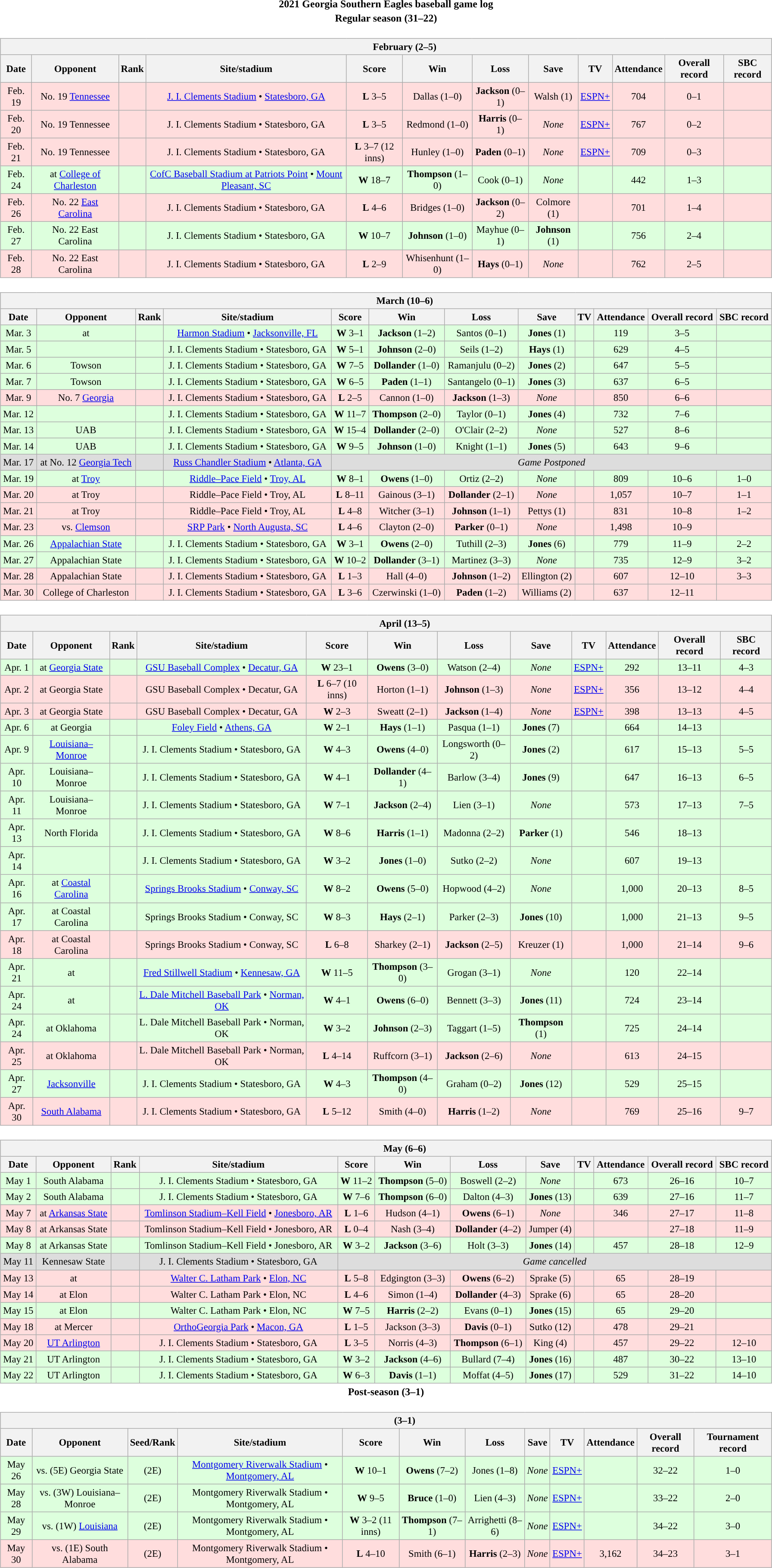<table class="toccolours" width=95% style="clear:both; margin:1.5em auto; text-align:center;">
<tr>
<th colspan=2>2021 Georgia Southern Eagles baseball game log</th>
</tr>
<tr>
<th colspan=2>Regular season (31–22)</th>
</tr>
<tr valign="top">
<td><br><table class="wikitable collapsible" style="margin:auto; width:100%; text-align:center; font-size:95%">
<tr>
<th colspan=12 style="padding-left:4em;">February (2–5)</th>
</tr>
<tr>
<th>Date</th>
<th>Opponent</th>
<th>Rank</th>
<th>Site/stadium</th>
<th>Score</th>
<th>Win</th>
<th>Loss</th>
<th>Save</th>
<th>TV</th>
<th>Attendance</th>
<th>Overall record</th>
<th>SBC record</th>
</tr>
<tr align="center" bgcolor=#ffdddd>
<td>Feb. 19</td>
<td>No. 19 <a href='#'>Tennessee</a></td>
<td></td>
<td><a href='#'>J. I. Clements Stadium</a> • <a href='#'>Statesboro, GA</a></td>
<td><strong>L</strong> 3–5</td>
<td>Dallas (1–0)</td>
<td><strong>Jackson</strong> (0–1)</td>
<td>Walsh (1)</td>
<td><a href='#'>ESPN+</a></td>
<td>704</td>
<td>0–1</td>
<td></td>
</tr>
<tr align="center" bgcolor=#ffdddd>
<td>Feb. 20</td>
<td>No. 19 Tennessee</td>
<td></td>
<td>J. I. Clements Stadium • Statesboro, GA</td>
<td><strong>L</strong> 3–5</td>
<td>Redmond (1–0)</td>
<td><strong>Harris</strong> (0–1)</td>
<td><em>None</em></td>
<td><a href='#'>ESPN+</a></td>
<td>767</td>
<td>0–2</td>
<td></td>
</tr>
<tr align="center" bgcolor=#ffdddd>
<td>Feb. 21</td>
<td>No. 19 Tennessee</td>
<td></td>
<td>J. I. Clements Stadium • Statesboro, GA</td>
<td><strong>L</strong> 3–7 (12 inns)</td>
<td>Hunley (1–0)</td>
<td><strong>Paden</strong> (0–1)</td>
<td><em>None</em></td>
<td><a href='#'>ESPN+</a></td>
<td>709</td>
<td>0–3</td>
<td></td>
</tr>
<tr align="center" bgcolor=#ddffdd>
<td>Feb. 24</td>
<td>at <a href='#'>College of Charleston</a></td>
<td></td>
<td><a href='#'>CofC Baseball Stadium at Patriots Point</a> • <a href='#'>Mount Pleasant, SC</a></td>
<td><strong>W</strong> 18–7</td>
<td><strong>Thompson</strong> (1–0)</td>
<td>Cook (0–1)</td>
<td><em>None</em></td>
<td></td>
<td>442</td>
<td>1–3</td>
<td></td>
</tr>
<tr align="center" bgcolor=#ffdddd>
<td>Feb. 26</td>
<td>No. 22 <a href='#'>East Carolina</a></td>
<td></td>
<td>J. I. Clements Stadium • Statesboro, GA</td>
<td><strong>L</strong> 4–6</td>
<td>Bridges (1–0)</td>
<td><strong>Jackson</strong> (0–2)</td>
<td>Colmore (1)</td>
<td></td>
<td>701</td>
<td>1–4</td>
<td></td>
</tr>
<tr align="center" bgcolor=#ddffdd>
<td>Feb. 27</td>
<td>No. 22 East Carolina</td>
<td></td>
<td>J. I. Clements Stadium • Statesboro, GA</td>
<td><strong>W</strong> 10–7</td>
<td><strong>Johnson</strong> (1–0)</td>
<td>Mayhue (0–1)</td>
<td><strong>Johnson</strong> (1)</td>
<td></td>
<td>756</td>
<td>2–4</td>
<td></td>
</tr>
<tr align="center" bgcolor=#ffdddd>
<td>Feb. 28</td>
<td>No. 22 East Carolina</td>
<td></td>
<td>J. I. Clements Stadium • Statesboro, GA</td>
<td><strong>L</strong> 2–9</td>
<td>Whisenhunt (1–0)</td>
<td><strong>Hays</strong> (0–1)</td>
<td><em>None</em></td>
<td></td>
<td>762</td>
<td>2–5</td>
<td></td>
</tr>
</table>
</td>
</tr>
<tr>
<td><br><table class="wikitable collapsible " style="margin:auto; width:100%; text-align:center; font-size:95%">
<tr>
<th colspan=12 style="padding-left:4em;">March (10–6)</th>
</tr>
<tr>
<th>Date</th>
<th>Opponent</th>
<th>Rank</th>
<th>Site/stadium</th>
<th>Score</th>
<th>Win</th>
<th>Loss</th>
<th>Save</th>
<th>TV</th>
<th>Attendance</th>
<th>Overall record</th>
<th>SBC record</th>
</tr>
<tr align="center" bgcolor=#ddffdd>
<td>Mar. 3</td>
<td>at </td>
<td></td>
<td><a href='#'>Harmon Stadium</a> • <a href='#'>Jacksonville, FL</a></td>
<td><strong>W</strong> 3–1</td>
<td><strong>Jackson</strong> (1–2)</td>
<td>Santos (0–1)</td>
<td><strong>Jones</strong> (1)</td>
<td></td>
<td>119</td>
<td>3–5</td>
<td></td>
</tr>
<tr align="center" bgcolor=#ddffdd>
<td>Mar. 5</td>
<td></td>
<td></td>
<td>J. I. Clements Stadium • Statesboro, GA</td>
<td><strong>W</strong> 5–1</td>
<td><strong>Johnson</strong> (2–0)</td>
<td>Seils (1–2)</td>
<td><strong>Hays</strong> (1)</td>
<td></td>
<td>629</td>
<td>4–5</td>
<td></td>
</tr>
<tr align="center" bgcolor=#ddffdd>
<td>Mar. 6</td>
<td>Towson</td>
<td></td>
<td>J. I. Clements Stadium • Statesboro, GA</td>
<td><strong>W</strong> 7–5</td>
<td><strong>Dollander</strong> (1–0)</td>
<td>Ramanjulu (0–2)</td>
<td><strong>Jones</strong> (2)</td>
<td></td>
<td>647</td>
<td>5–5</td>
<td></td>
</tr>
<tr align="center" bgcolor=#ddffdd>
<td>Mar. 7</td>
<td>Towson</td>
<td></td>
<td>J. I. Clements Stadium • Statesboro, GA</td>
<td><strong>W</strong> 6–5</td>
<td><strong>Paden</strong> (1–1)</td>
<td>Santangelo (0–1)</td>
<td><strong>Jones</strong> (3)</td>
<td></td>
<td>637</td>
<td>6–5</td>
<td></td>
</tr>
<tr align="center" bgcolor=#ffdddd>
<td>Mar. 9</td>
<td>No. 7 <a href='#'>Georgia</a></td>
<td></td>
<td>J. I. Clements Stadium • Statesboro, GA</td>
<td><strong>L</strong> 2–5</td>
<td>Cannon (1–0)</td>
<td><strong>Jackson</strong> (1–3)</td>
<td><em>None</em></td>
<td></td>
<td>850</td>
<td>6–6</td>
<td></td>
</tr>
<tr align="center" bgcolor=#ddffdd>
<td>Mar. 12</td>
<td></td>
<td></td>
<td>J. I. Clements Stadium • Statesboro, GA</td>
<td><strong>W</strong> 11–7</td>
<td><strong>Thompson</strong> (2–0)</td>
<td>Taylor (0–1)</td>
<td><strong>Jones</strong> (4)</td>
<td></td>
<td>732</td>
<td>7–6</td>
<td></td>
</tr>
<tr align="center" bgcolor=#ddffdd>
<td>Mar. 13</td>
<td>UAB</td>
<td></td>
<td>J. I. Clements Stadium • Statesboro, GA</td>
<td><strong>W</strong> 15–4</td>
<td><strong>Dollander</strong> (2–0)</td>
<td>O'Clair (2–2)</td>
<td><em>None</em></td>
<td></td>
<td>527</td>
<td>8–6</td>
<td></td>
</tr>
<tr align="center" bgcolor=#ddffdd>
<td>Mar. 14</td>
<td>UAB</td>
<td></td>
<td>J. I. Clements Stadium • Statesboro, GA</td>
<td><strong>W</strong> 9–5</td>
<td><strong>Johnson</strong> (1–0)</td>
<td>Knight (1–1)</td>
<td><strong>Jones</strong> (5)</td>
<td></td>
<td>643</td>
<td>9–6</td>
<td></td>
</tr>
<tr align="center" bgcolor=#dddddd>
<td>Mar. 17</td>
<td>at No. 12 <a href='#'>Georgia Tech</a></td>
<td></td>
<td><a href='#'>Russ Chandler Stadium</a> • <a href='#'>Atlanta, GA</a></td>
<td colspan=12><em>Game Postponed</em></td>
</tr>
<tr align="center" bgcolor=#ddffdd>
<td>Mar. 19</td>
<td>at <a href='#'>Troy</a></td>
<td></td>
<td><a href='#'>Riddle–Pace Field</a> • <a href='#'>Troy, AL</a></td>
<td><strong>W</strong> 8–1</td>
<td><strong>Owens</strong> (1–0)</td>
<td>Ortiz (2–2)</td>
<td><em>None</em></td>
<td></td>
<td>809</td>
<td>10–6</td>
<td>1–0</td>
</tr>
<tr align="center" bgcolor=#ffdddd>
<td>Mar. 20</td>
<td>at Troy</td>
<td></td>
<td>Riddle–Pace Field • Troy, AL</td>
<td><strong>L</strong> 8–11</td>
<td>Gainous (3–1)</td>
<td><strong>Dollander</strong> (2–1)</td>
<td><em>None</em></td>
<td></td>
<td>1,057</td>
<td>10–7</td>
<td>1–1</td>
</tr>
<tr align="center" bgcolor=#ffdddd>
<td>Mar. 21</td>
<td>at Troy</td>
<td></td>
<td>Riddle–Pace Field • Troy, AL</td>
<td><strong>L</strong> 4–8</td>
<td>Witcher (3–1)</td>
<td><strong>Johnson</strong> (1–1)</td>
<td>Pettys (1)</td>
<td></td>
<td>831</td>
<td>10–8</td>
<td>1–2</td>
</tr>
<tr align="center" bgcolor=#ffdddd>
<td>Mar. 23</td>
<td>vs. <a href='#'>Clemson</a></td>
<td></td>
<td><a href='#'>SRP Park</a> • <a href='#'>North Augusta, SC</a></td>
<td><strong>L</strong> 4–6</td>
<td>Clayton (2–0)</td>
<td><strong>Parker</strong> (0–1)</td>
<td><em>None</em></td>
<td></td>
<td>1,498</td>
<td>10–9</td>
<td></td>
</tr>
<tr align="center" bgcolor=#ddffdd>
<td>Mar. 26</td>
<td><a href='#'>Appalachian State</a></td>
<td></td>
<td>J. I. Clements Stadium • Statesboro, GA</td>
<td><strong>W</strong> 3–1</td>
<td><strong>Owens</strong> (2–0)</td>
<td>Tuthill (2–3)</td>
<td><strong>Jones</strong> (6)</td>
<td></td>
<td>779</td>
<td>11–9</td>
<td>2–2</td>
</tr>
<tr align="center" bgcolor=#ddffdd>
<td>Mar. 27</td>
<td>Appalachian State</td>
<td></td>
<td>J. I. Clements Stadium • Statesboro, GA</td>
<td><strong>W</strong> 10–2</td>
<td><strong>Dollander</strong> (3–1)</td>
<td>Martinez (3–3)</td>
<td><em>None</em></td>
<td></td>
<td>735</td>
<td>12–9</td>
<td>3–2</td>
</tr>
<tr align="center" bgcolor=#ffdddd>
<td>Mar. 28</td>
<td>Appalachian State</td>
<td></td>
<td>J. I. Clements Stadium • Statesboro, GA</td>
<td><strong>L</strong> 1–3</td>
<td>Hall (4–0)</td>
<td><strong>Johnson</strong> (1–2)</td>
<td>Ellington (2)</td>
<td></td>
<td>607</td>
<td>12–10</td>
<td>3–3</td>
</tr>
<tr align="center" bgcolor=#ffdddd>
<td>Mar. 30</td>
<td>College of Charleston</td>
<td></td>
<td>J. I. Clements Stadium • Statesboro, GA</td>
<td><strong>L</strong> 3–6</td>
<td>Czerwinski (1–0)</td>
<td><strong>Paden</strong> (1–2)</td>
<td>Williams (2)</td>
<td></td>
<td>637</td>
<td>12–11</td>
<td></td>
</tr>
</table>
</td>
</tr>
<tr>
<td><br><table class="wikitable collapsible" style="margin:auto; width:100%; text-align:center; font-size:95%">
<tr>
<th colspan=12 style="padding-left:4em;">April (13–5)</th>
</tr>
<tr>
<th>Date</th>
<th>Opponent</th>
<th>Rank</th>
<th>Site/stadium</th>
<th>Score</th>
<th>Win</th>
<th>Loss</th>
<th>Save</th>
<th>TV</th>
<th>Attendance</th>
<th>Overall record</th>
<th>SBC record</th>
</tr>
<tr align="center" bgcolor=#ddffdd>
<td>Apr. 1</td>
<td>at <a href='#'>Georgia State</a></td>
<td></td>
<td><a href='#'>GSU Baseball Complex</a> • <a href='#'>Decatur, GA</a></td>
<td><strong>W</strong> 23–1</td>
<td><strong>Owens</strong> (3–0)</td>
<td>Watson (2–4)</td>
<td><em>None</em></td>
<td><a href='#'>ESPN+</a></td>
<td>292</td>
<td>13–11</td>
<td>4–3</td>
</tr>
<tr align="center" bgcolor=#ffdddd>
<td>Apr. 2</td>
<td>at Georgia State</td>
<td></td>
<td>GSU Baseball Complex • Decatur, GA</td>
<td><strong>L</strong> 6–7 (10 inns)</td>
<td>Horton (1–1)</td>
<td><strong>Johnson</strong> (1–3)</td>
<td><em>None</em></td>
<td><a href='#'>ESPN+</a></td>
<td>356</td>
<td>13–12</td>
<td>4–4</td>
</tr>
<tr align="center" bgcolor=#ffdddd>
<td>Apr. 3</td>
<td>at Georgia State</td>
<td></td>
<td>GSU Baseball Complex • Decatur, GA</td>
<td><strong>W</strong> 2–3</td>
<td>Sweatt (2–1)</td>
<td><strong>Jackson</strong> (1–4)</td>
<td><em>None</em></td>
<td><a href='#'>ESPN+</a></td>
<td>398</td>
<td>13–13</td>
<td>4–5</td>
</tr>
<tr align="center" bgcolor=#ddffdd>
<td>Apr. 6</td>
<td>at Georgia</td>
<td></td>
<td><a href='#'>Foley Field</a> • <a href='#'>Athens, GA</a></td>
<td><strong>W</strong> 2–1</td>
<td><strong>Hays</strong> (1–1)</td>
<td>Pasqua (1–1)</td>
<td><strong>Jones</strong> (7)</td>
<td></td>
<td>664</td>
<td>14–13</td>
<td></td>
</tr>
<tr align="center" bgcolor=#ddffdd>
<td>Apr. 9</td>
<td><a href='#'>Louisiana–Monroe</a></td>
<td></td>
<td>J. I. Clements Stadium • Statesboro, GA</td>
<td><strong>W</strong> 4–3</td>
<td><strong>Owens</strong> (4–0)</td>
<td>Longsworth (0–2)</td>
<td><strong>Jones</strong> (2)</td>
<td></td>
<td>617</td>
<td>15–13</td>
<td>5–5</td>
</tr>
<tr align="center" bgcolor=#ddffdd>
<td>Apr. 10</td>
<td>Louisiana–Monroe</td>
<td></td>
<td>J. I. Clements Stadium • Statesboro, GA</td>
<td><strong>W</strong> 4–1</td>
<td><strong>Dollander</strong> (4–1)</td>
<td>Barlow (3–4)</td>
<td><strong>Jones</strong> (9)</td>
<td></td>
<td>647</td>
<td>16–13</td>
<td>6–5</td>
</tr>
<tr align="center" bgcolor=#ddffdd>
<td>Apr. 11</td>
<td>Louisiana–Monroe</td>
<td></td>
<td>J. I. Clements Stadium • Statesboro, GA</td>
<td><strong>W</strong> 7–1</td>
<td><strong>Jackson</strong> (2–4)</td>
<td>Lien (3–1)</td>
<td><em>None</em></td>
<td></td>
<td>573</td>
<td>17–13</td>
<td>7–5</td>
</tr>
<tr align="center" bgcolor=#ddffdd>
<td>Apr. 13</td>
<td>North Florida</td>
<td></td>
<td>J. I. Clements Stadium • Statesboro, GA</td>
<td><strong>W</strong> 8–6</td>
<td><strong>Harris</strong> (1–1)</td>
<td>Madonna (2–2)</td>
<td><strong>Parker</strong> (1)</td>
<td></td>
<td>546</td>
<td>18–13</td>
<td></td>
</tr>
<tr align="center" bgcolor=#ddffdd>
<td>Apr. 14</td>
<td></td>
<td></td>
<td>J. I. Clements Stadium • Statesboro, GA</td>
<td><strong>W</strong> 3–2</td>
<td><strong>Jones</strong> (1–0)</td>
<td>Sutko (2–2)</td>
<td><em>None</em></td>
<td></td>
<td>607</td>
<td>19–13</td>
<td></td>
</tr>
<tr align="center" bgcolor=#ddffdd>
<td>Apr. 16</td>
<td>at <a href='#'>Coastal Carolina</a></td>
<td></td>
<td><a href='#'>Springs Brooks Stadium</a> • <a href='#'>Conway, SC</a></td>
<td><strong>W</strong> 8–2</td>
<td><strong>Owens</strong> (5–0)</td>
<td>Hopwood (4–2)</td>
<td><em>None</em></td>
<td></td>
<td>1,000</td>
<td>20–13</td>
<td>8–5</td>
</tr>
<tr align="center" bgcolor=#ddffdd>
<td>Apr. 17</td>
<td>at Coastal Carolina</td>
<td></td>
<td>Springs Brooks Stadium • Conway, SC</td>
<td><strong>W</strong> 8–3</td>
<td><strong>Hays</strong> (2–1)</td>
<td>Parker (2–3)</td>
<td><strong>Jones</strong> (10)</td>
<td></td>
<td>1,000</td>
<td>21–13</td>
<td>9–5</td>
</tr>
<tr align="center" bgcolor=#ffdddd>
<td>Apr. 18</td>
<td>at Coastal Carolina</td>
<td></td>
<td>Springs Brooks Stadium • Conway, SC</td>
<td><strong>L</strong> 6–8</td>
<td>Sharkey (2–1)</td>
<td><strong>Jackson</strong> (2–5)</td>
<td>Kreuzer (1)</td>
<td></td>
<td>1,000</td>
<td>21–14</td>
<td>9–6</td>
</tr>
<tr align="center" bgcolor=#ddffdd>
<td>Apr. 21</td>
<td>at </td>
<td></td>
<td><a href='#'>Fred Stillwell Stadium</a> • <a href='#'>Kennesaw, GA</a></td>
<td><strong>W</strong> 11–5</td>
<td><strong>Thompson</strong> (3–0)</td>
<td>Grogan (3–1)</td>
<td><em>None</em></td>
<td></td>
<td>120</td>
<td>22–14</td>
<td></td>
</tr>
<tr align="center" bgcolor=#ddffdd>
<td>Apr. 24</td>
<td>at </td>
<td></td>
<td><a href='#'>L. Dale Mitchell Baseball Park</a> • <a href='#'>Norman, OK</a></td>
<td><strong>W</strong> 4–1</td>
<td><strong>Owens</strong> (6–0)</td>
<td>Bennett (3–3)</td>
<td><strong>Jones</strong> (11)</td>
<td></td>
<td>724</td>
<td>23–14</td>
<td></td>
</tr>
<tr align="center" bgcolor=#ddffdd>
<td>Apr. 24</td>
<td>at Oklahoma</td>
<td></td>
<td>L. Dale Mitchell Baseball Park • Norman, OK</td>
<td><strong>W</strong> 3–2</td>
<td><strong>Johnson</strong> (2–3)</td>
<td>Taggart (1–5)</td>
<td><strong>Thompson</strong> (1)</td>
<td></td>
<td>725</td>
<td>24–14</td>
<td></td>
</tr>
<tr align="center" bgcolor=#ffdddd>
<td>Apr. 25</td>
<td>at Oklahoma</td>
<td></td>
<td>L. Dale Mitchell Baseball Park • Norman, OK</td>
<td><strong>L</strong> 4–14</td>
<td>Ruffcorn (3–1)</td>
<td><strong>Jackson</strong> (2–6)</td>
<td><em>None</em></td>
<td></td>
<td>613</td>
<td>24–15</td>
<td></td>
</tr>
<tr align="center" bgcolor=#ddffdd>
<td>Apr. 27</td>
<td><a href='#'>Jacksonville</a></td>
<td></td>
<td>J. I. Clements Stadium • Statesboro, GA</td>
<td><strong>W</strong> 4–3</td>
<td><strong>Thompson</strong> (4–0)</td>
<td>Graham (0–2)</td>
<td><strong>Jones</strong> (12)</td>
<td></td>
<td>529</td>
<td>25–15</td>
<td></td>
</tr>
<tr align="center" bgcolor=#ffdddd>
<td>Apr. 30</td>
<td><a href='#'>South Alabama</a></td>
<td></td>
<td>J. I. Clements Stadium • Statesboro, GA</td>
<td><strong>L</strong> 5–12</td>
<td>Smith (4–0)</td>
<td><strong>Harris</strong> (1–2)</td>
<td><em>None</em></td>
<td></td>
<td>769</td>
<td>25–16</td>
<td>9–7</td>
</tr>
</table>
</td>
</tr>
<tr>
<td><br><table class="wikitable collapsible" style="margin:auto; width:100%; text-align:center; font-size:95%">
<tr>
<th colspan=13 style="padding-left:4em;">May (6–6)</th>
</tr>
<tr>
<th>Date</th>
<th>Opponent</th>
<th>Rank</th>
<th>Site/stadium</th>
<th>Score</th>
<th>Win</th>
<th>Loss</th>
<th>Save</th>
<th>TV</th>
<th>Attendance</th>
<th>Overall record</th>
<th>SBC record</th>
</tr>
<tr align="center" bgcolor=#ddffdd>
<td>May 1</td>
<td>South Alabama</td>
<td></td>
<td>J. I. Clements Stadium • Statesboro, GA</td>
<td><strong>W</strong> 11–2</td>
<td><strong>Thompson</strong> (5–0)</td>
<td>Boswell (2–2)</td>
<td><em>None</em></td>
<td></td>
<td>673</td>
<td>26–16</td>
<td>10–7</td>
</tr>
<tr align="center" bgcolor=#ddffdd>
<td>May 2</td>
<td>South Alabama</td>
<td></td>
<td>J. I. Clements Stadium • Statesboro, GA</td>
<td><strong>W</strong> 7–6</td>
<td><strong>Thompson</strong> (6–0)</td>
<td>Dalton (4–3)</td>
<td><strong>Jones</strong> (13)</td>
<td></td>
<td>639</td>
<td>27–16</td>
<td>11–7</td>
</tr>
<tr align="center" bgcolor=#ffdddd>
<td>May 7</td>
<td>at <a href='#'>Arkansas State</a></td>
<td></td>
<td><a href='#'>Tomlinson Stadium–Kell Field</a> • <a href='#'>Jonesboro, AR</a></td>
<td><strong>L</strong> 1–6</td>
<td>Hudson (4–1)</td>
<td><strong>Owens</strong> (6–1)</td>
<td><em>None</em></td>
<td></td>
<td>346</td>
<td>27–17</td>
<td>11–8</td>
</tr>
<tr align="center" bgcolor=#ffdddd>
<td>May 8</td>
<td>at Arkansas State</td>
<td></td>
<td>Tomlinson Stadium–Kell Field • Jonesboro, AR</td>
<td><strong>L</strong> 0–4</td>
<td>Nash (3–4)</td>
<td><strong>Dollander</strong> (4–2)</td>
<td>Jumper (4)</td>
<td></td>
<td></td>
<td>27–18</td>
<td>11–9</td>
</tr>
<tr align="center" bgcolor=#ddffdd>
<td>May 8</td>
<td>at Arkansas State</td>
<td></td>
<td>Tomlinson Stadium–Kell Field • Jonesboro, AR</td>
<td><strong>W</strong> 3–2</td>
<td><strong>Jackson</strong> (3–6)</td>
<td>Holt (3–3)</td>
<td><strong>Jones</strong> (14)</td>
<td></td>
<td>457</td>
<td>28–18</td>
<td>12–9</td>
</tr>
<tr align="center" bgcolor=#dddddd>
<td>May 11</td>
<td>Kennesaw State</td>
<td></td>
<td>J. I. Clements Stadium • Statesboro, GA</td>
<td colspan=12><em>Game cancelled</em></td>
</tr>
<tr align="center" bgcolor=#ffdddd>
<td>May 13</td>
<td>at </td>
<td></td>
<td><a href='#'>Walter C. Latham Park</a> • <a href='#'>Elon, NC</a></td>
<td><strong>L</strong> 5–8</td>
<td>Edgington (3–3)</td>
<td><strong>Owens</strong> (6–2)</td>
<td>Sprake (5)</td>
<td></td>
<td>65</td>
<td>28–19</td>
<td></td>
</tr>
<tr align="center" bgcolor=#ffdddd>
<td>May 14</td>
<td>at Elon</td>
<td></td>
<td>Walter C. Latham Park • Elon, NC</td>
<td><strong>L</strong> 4–6</td>
<td>Simon (1–4)</td>
<td><strong>Dollander</strong> (4–3)</td>
<td>Sprake (6)</td>
<td></td>
<td>65</td>
<td>28–20</td>
<td></td>
</tr>
<tr align="center" bgcolor=#ddffdd>
<td>May 15</td>
<td>at Elon</td>
<td></td>
<td>Walter C. Latham Park • Elon, NC</td>
<td><strong>W</strong> 7–5</td>
<td><strong>Harris</strong> (2–2)</td>
<td>Evans (0–1)</td>
<td><strong>Jones</strong> (15)</td>
<td></td>
<td>65</td>
<td>29–20</td>
<td></td>
</tr>
<tr align="center" bgcolor=#ffdddd>
<td>May 18</td>
<td>at Mercer</td>
<td></td>
<td><a href='#'>OrthoGeorgia Park</a> • <a href='#'>Macon, GA</a></td>
<td><strong>L</strong> 1–5</td>
<td>Jackson (3–3)</td>
<td><strong>Davis</strong> (0–1)</td>
<td>Sutko (12)</td>
<td></td>
<td>478</td>
<td>29–21</td>
<td></td>
</tr>
<tr align="center" bgcolor=#ffdddd>
<td>May 20</td>
<td><a href='#'>UT Arlington</a></td>
<td></td>
<td>J. I. Clements Stadium • Statesboro, GA</td>
<td><strong>L</strong> 3–5</td>
<td>Norris (4–3)</td>
<td><strong>Thompson</strong> (6–1)</td>
<td>King (4)</td>
<td></td>
<td>457</td>
<td>29–22</td>
<td>12–10</td>
</tr>
<tr align="center" bgcolor=#ddffdd>
<td>May 21</td>
<td>UT Arlington</td>
<td></td>
<td>J. I. Clements Stadium • Statesboro, GA</td>
<td><strong>W</strong> 3–2</td>
<td><strong>Jackson</strong> (4–6)</td>
<td>Bullard (7–4)</td>
<td><strong>Jones</strong> (16)</td>
<td></td>
<td>487</td>
<td>30–22</td>
<td>13–10</td>
</tr>
<tr align="center" bgcolor=#ddffdd>
<td>May 22</td>
<td>UT Arlington</td>
<td></td>
<td>J. I. Clements Stadium • Statesboro, GA</td>
<td><strong>W</strong> 6–3</td>
<td><strong>Davis</strong> (1–1)</td>
<td>Moffat (4–5)</td>
<td><strong>Jones</strong> (17)</td>
<td></td>
<td>529</td>
<td>31–22</td>
<td>14–10</td>
</tr>
</table>
</td>
</tr>
<tr>
<th colspan=2>Post-season (3–1)</th>
</tr>
<tr>
<td><br><table class="wikitable collapsible" style="margin:auto; width:100%; text-align:center; font-size:95%">
<tr>
<th colspan=12 style="padding-left:4em;"> (3–1)</th>
</tr>
<tr>
<th>Date</th>
<th>Opponent</th>
<th>Seed/Rank</th>
<th>Site/stadium</th>
<th>Score</th>
<th>Win</th>
<th>Loss</th>
<th>Save</th>
<th>TV</th>
<th>Attendance</th>
<th>Overall record</th>
<th>Tournament record</th>
</tr>
<tr align="center" bgcolor=#ddffdd>
<td>May 26</td>
<td>vs. (5E) Georgia State</td>
<td>(2E)</td>
<td><a href='#'>Montgomery Riverwalk Stadium</a> • <a href='#'>Montgomery, AL</a></td>
<td><strong>W</strong> 10–1</td>
<td><strong>Owens</strong> (7–2)</td>
<td>Jones (1–8)</td>
<td><em>None</em></td>
<td><a href='#'>ESPN+</a></td>
<td></td>
<td>32–22</td>
<td>1–0</td>
</tr>
<tr align="center" bgcolor=#ddffdd>
<td>May 28</td>
<td>vs. (3W) Louisiana–Monroe</td>
<td>(2E)</td>
<td>Montgomery Riverwalk Stadium • Montgomery, AL</td>
<td><strong>W</strong> 9–5</td>
<td><strong>Bruce</strong> (1–0)</td>
<td>Lien (4–3)</td>
<td><em>None</em></td>
<td><a href='#'>ESPN+</a></td>
<td></td>
<td>33–22</td>
<td>2–0</td>
</tr>
<tr align="center" bgcolor=#ddffdd>
<td>May 29</td>
<td>vs. (1W) <a href='#'>Louisiana</a></td>
<td>(2E)</td>
<td>Montgomery Riverwalk Stadium • Montgomery, AL</td>
<td><strong>W</strong> 3–2 (11 inns)</td>
<td><strong>Thompson</strong> (7–1)</td>
<td>Arrighetti (8–6)</td>
<td><em>None</em></td>
<td><a href='#'>ESPN+</a></td>
<td></td>
<td>34–22</td>
<td>3–0</td>
</tr>
<tr align="center" bgcolor=#ffdddd>
<td>May 30</td>
<td>vs. (1E) South Alabama</td>
<td>(2E)</td>
<td>Montgomery Riverwalk Stadium • Montgomery, AL</td>
<td><strong>L</strong> 4–10</td>
<td>Smith (6–1)</td>
<td><strong>Harris</strong> (2–3)</td>
<td><em>None</em></td>
<td><a href='#'>ESPN+</a></td>
<td>3,162</td>
<td>34–23</td>
<td>3–1</td>
</tr>
</table>
</td>
</tr>
</table>
